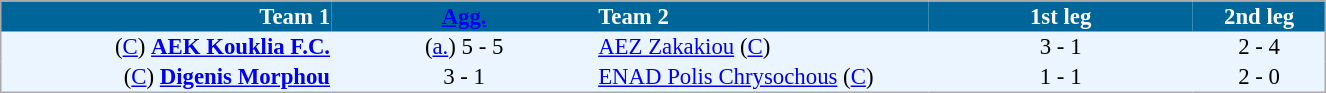<table cellspacing="0" style="background: #EBF5FF; border: 1px #aaa solid; border-collapse: collapse; font-size: 95%; margin: 1em auto;" width=70%>
<tr bgcolor=#006699 style="color:white;">
<th width=25% align="right">Team 1</th>
<th width=20% align="center"><a href='#'>Agg.</a></th>
<th width=25% align="left">Team 2</th>
<th width=20% align="center">1st leg</th>
<th width=20% align="center">2nd leg</th>
</tr>
<tr>
<td align=right>(<a href='#'>C</a>) <strong><a href='#'>AEK Kouklia F.C.</a></strong></td>
<td align=center>(<a href='#'>a.</a>) 5 - 5</td>
<td align=left><a href='#'>AEZ Zakakiou</a> (<a href='#'>C</a>)</td>
<td align=center>3 - 1</td>
<td align=center>2 - 4</td>
</tr>
<tr>
<td align=right>(<a href='#'>C</a>) <strong><a href='#'>Digenis Morphou</a></strong></td>
<td align=center>3 - 1</td>
<td align=left><a href='#'>ENAD Polis Chrysochous</a> (<a href='#'>C</a>)</td>
<td align=center>1 - 1</td>
<td align=center>2 - 0</td>
</tr>
<tr>
</tr>
</table>
